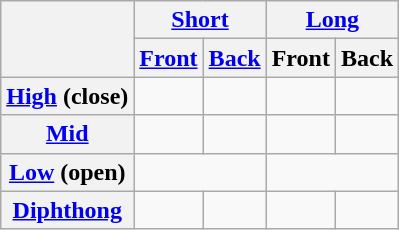<table class="wikitable" style="text-align:center;">
<tr>
<th rowspan=2></th>
<th colspan=2><a href='#'>Short</a></th>
<th colspan=2><a href='#'>Long</a></th>
</tr>
<tr>
<th><a href='#'>Front</a></th>
<th><a href='#'>Back</a></th>
<th>Front</th>
<th>Back</th>
</tr>
<tr>
<th><a href='#'>High</a> (close)</th>
<td></td>
<td></td>
<td></td>
<td></td>
</tr>
<tr>
<th><a href='#'>Mid</a></th>
<td></td>
<td></td>
<td></td>
<td></td>
</tr>
<tr>
<th><a href='#'>Low</a> (open)</th>
<td colspan=2></td>
<td colspan=2></td>
</tr>
<tr>
<th><a href='#'>Diphthong</a></th>
<td></td>
<td></td>
<td></td>
<td></td>
</tr>
</table>
